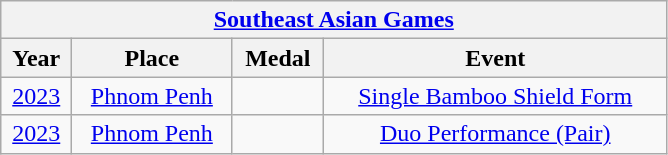<table class="wikitable center col2izq" style="text-align:center;width:445px;">
<tr>
<th colspan="4"><a href='#'>Southeast Asian Games</a></th>
</tr>
<tr>
<th>Year</th>
<th>Place</th>
<th>Medal</th>
<th>Event</th>
</tr>
<tr>
<td><a href='#'>2023</a></td>
<td> <a href='#'>Phnom Penh</a></td>
<td></td>
<td><a href='#'>Single Bamboo Shield Form</a></td>
</tr>
<tr>
<td><a href='#'>2023</a></td>
<td> <a href='#'>Phnom Penh</a></td>
<td></td>
<td><a href='#'>Duo Performance (Pair)</a></td>
</tr>
</table>
